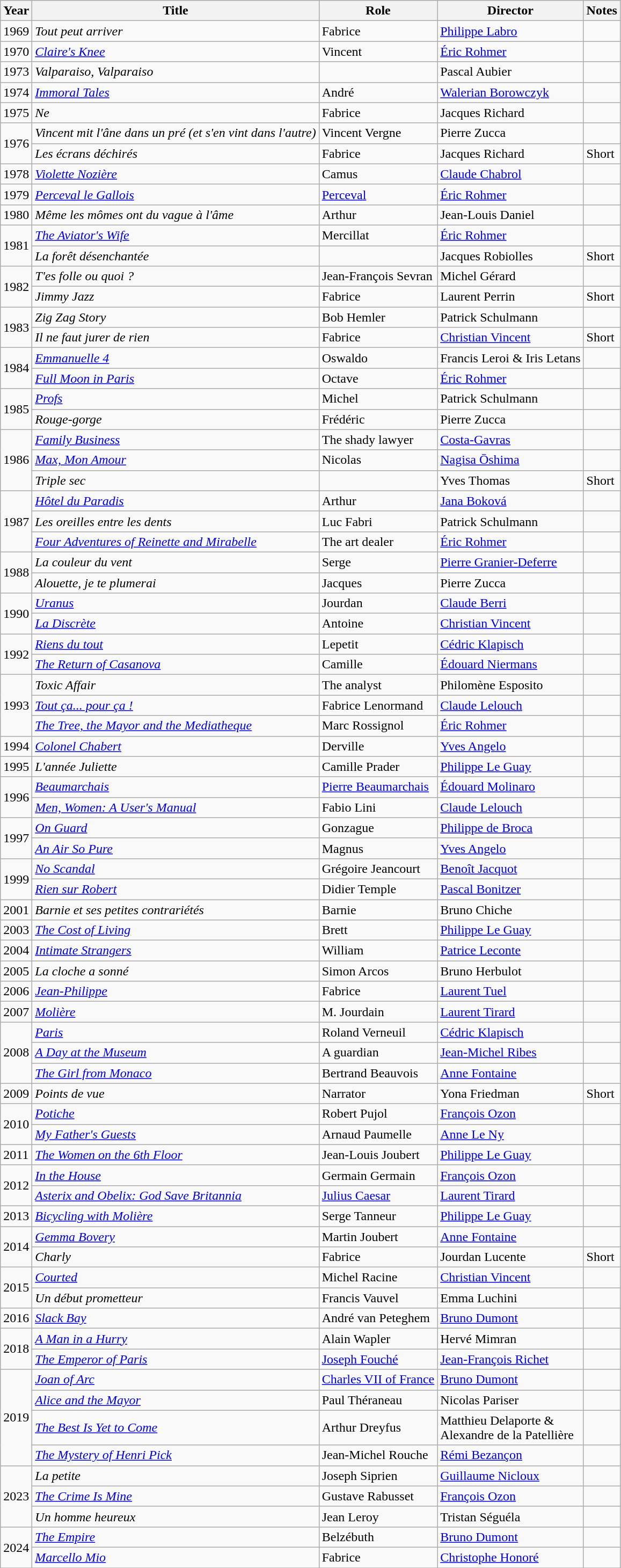<table class="wikitable">
<tr>
<th>Year</th>
<th>Title</th>
<th>Role</th>
<th>Director</th>
<th>Notes</th>
</tr>
<tr>
<td>1969</td>
<td><em>Tout peut arriver</em></td>
<td>Fabrice</td>
<td><a href='#'>Philippe Labro</a></td>
<td></td>
</tr>
<tr>
<td>1970</td>
<td><em><a href='#'>Claire's Knee</a></em></td>
<td>Vincent</td>
<td><a href='#'>Éric Rohmer</a></td>
<td></td>
</tr>
<tr>
<td>1973</td>
<td><em>Valparaiso, Valparaiso</em></td>
<td></td>
<td>Pascal Aubier</td>
<td></td>
</tr>
<tr>
<td>1974</td>
<td><em><a href='#'>Immoral Tales</a></em></td>
<td>André</td>
<td><a href='#'>Walerian Borowczyk</a></td>
<td></td>
</tr>
<tr>
<td>1975</td>
<td><em>Ne</em></td>
<td>Fabrice</td>
<td>Jacques Richard</td>
<td></td>
</tr>
<tr>
<td rowspan=2>1976</td>
<td><em>Vincent mit l'âne dans un pré (et s'en vint dans l'autre)</em></td>
<td>Vincent Vergne</td>
<td>Pierre Zucca</td>
<td></td>
</tr>
<tr>
<td><em>Les écrans déchirés</em></td>
<td>Fabrice</td>
<td>Jacques Richard</td>
<td>Short</td>
</tr>
<tr>
<td>1978</td>
<td><em><a href='#'>Violette Nozière</a></em></td>
<td>Camus</td>
<td><a href='#'>Claude Chabrol</a></td>
<td></td>
</tr>
<tr>
<td>1979</td>
<td><em><a href='#'>Perceval le Gallois</a></em></td>
<td><a href='#'>Perceval</a></td>
<td><a href='#'>Éric Rohmer</a></td>
<td></td>
</tr>
<tr>
<td>1980</td>
<td><em>Même les mômes ont du vague à l'âme</em></td>
<td>Arthur</td>
<td>Jean-Louis Daniel</td>
<td></td>
</tr>
<tr>
<td rowspan=2>1981</td>
<td><em><a href='#'>The Aviator's Wife</a></em></td>
<td>Mercillat</td>
<td><a href='#'>Éric Rohmer</a></td>
<td></td>
</tr>
<tr>
<td><em>La forêt désenchantée</em></td>
<td></td>
<td>Jacques Robiolles</td>
<td>Short</td>
</tr>
<tr>
<td rowspan=2>1982</td>
<td><em>T'es folle ou quoi ?</em></td>
<td>Jean-François Sevran</td>
<td>Michel Gérard</td>
<td></td>
</tr>
<tr>
<td><em>Jimmy Jazz</em></td>
<td>Fabrice</td>
<td>Laurent Perrin</td>
<td>Short</td>
</tr>
<tr>
<td rowspan=2>1983</td>
<td><em>Zig Zag Story</em></td>
<td>Bob Hemler</td>
<td>Patrick Schulmann</td>
<td></td>
</tr>
<tr>
<td><em>Il ne faut jurer de rien</em></td>
<td>Fabrice</td>
<td><a href='#'>Christian Vincent</a></td>
<td>Short</td>
</tr>
<tr>
<td rowspan=2>1984</td>
<td><em><a href='#'>Emmanuelle 4</a></em></td>
<td>Oswaldo</td>
<td>Francis Leroi & Iris Letans</td>
<td></td>
</tr>
<tr>
<td><em><a href='#'>Full Moon in Paris</a></em></td>
<td>Octave</td>
<td><a href='#'>Éric Rohmer</a></td>
<td></td>
</tr>
<tr>
<td rowspan=2>1985</td>
<td><em><a href='#'>Profs</a></em></td>
<td>Michel</td>
<td>Patrick Schulmann</td>
<td></td>
</tr>
<tr>
<td><em>Rouge-gorge</em></td>
<td>Frédéric</td>
<td>Pierre Zucca</td>
<td></td>
</tr>
<tr>
<td rowspan=3>1986</td>
<td><em><a href='#'>Family Business</a></em></td>
<td>The shady lawyer</td>
<td><a href='#'>Costa-Gavras</a></td>
<td></td>
</tr>
<tr>
<td><em><a href='#'>Max, Mon Amour</a></em></td>
<td>Nicolas</td>
<td><a href='#'>Nagisa Ōshima</a></td>
<td></td>
</tr>
<tr>
<td><em>Triple sec</em></td>
<td></td>
<td>Yves Thomas</td>
<td>Short</td>
</tr>
<tr>
<td rowspan=3>1987</td>
<td><em><a href='#'>Hôtel du Paradis</a></em></td>
<td>Arthur</td>
<td><a href='#'>Jana Boková</a></td>
<td></td>
</tr>
<tr>
<td><em>Les oreilles entre les dents</em></td>
<td>Luc Fabri</td>
<td>Patrick Schulmann</td>
<td></td>
</tr>
<tr>
<td><em><a href='#'>Four Adventures of Reinette and Mirabelle</a></em></td>
<td>The art dealer</td>
<td><a href='#'>Éric Rohmer</a></td>
<td></td>
</tr>
<tr>
<td rowspan=2>1988</td>
<td><em>La couleur du vent</em></td>
<td>Serge</td>
<td><a href='#'>Pierre Granier-Deferre</a></td>
<td></td>
</tr>
<tr>
<td><em>Alouette, je te plumerai</em></td>
<td>Jacques</td>
<td>Pierre Zucca</td>
<td></td>
</tr>
<tr>
<td rowspan=2>1990</td>
<td><em><a href='#'>Uranus</a></em></td>
<td>Jourdan</td>
<td><a href='#'>Claude Berri</a></td>
<td></td>
</tr>
<tr>
<td><em><a href='#'>La Discrète</a></em></td>
<td>Antoine</td>
<td><a href='#'>Christian Vincent</a></td>
<td></td>
</tr>
<tr>
<td rowspan=2>1992</td>
<td><em><a href='#'>Riens du tout</a></em></td>
<td>Lepetit</td>
<td><a href='#'>Cédric Klapisch</a></td>
<td></td>
</tr>
<tr>
<td><em><a href='#'>The Return of Casanova</a></em></td>
<td>Camille</td>
<td><a href='#'>Édouard Niermans</a></td>
<td></td>
</tr>
<tr>
<td rowspan=3>1993</td>
<td><em>Toxic Affair</em></td>
<td>The analyst</td>
<td>Philomène Esposito</td>
<td></td>
</tr>
<tr>
<td><em><a href='#'>Tout ça... pour ça !</a></em></td>
<td>Fabrice Lenormand</td>
<td><a href='#'>Claude Lelouch</a></td>
<td></td>
</tr>
<tr>
<td><em><a href='#'>The Tree, the Mayor and the Mediatheque</a></em></td>
<td>Marc Rossignol</td>
<td><a href='#'>Éric Rohmer</a></td>
<td></td>
</tr>
<tr>
<td>1994</td>
<td><em><a href='#'>Colonel Chabert</a></em></td>
<td>Derville</td>
<td><a href='#'>Yves Angelo</a></td>
<td></td>
</tr>
<tr>
<td>1995</td>
<td><em>L'année Juliette</em></td>
<td>Camille Prader</td>
<td><a href='#'>Philippe Le Guay</a></td>
<td></td>
</tr>
<tr>
<td rowspan=2>1996</td>
<td><em><a href='#'>Beaumarchais</a></em></td>
<td><a href='#'>Pierre Beaumarchais</a></td>
<td><a href='#'>Édouard Molinaro</a></td>
<td></td>
</tr>
<tr>
<td><em><a href='#'>Men, Women: A User's Manual</a></em></td>
<td>Fabio Lini</td>
<td><a href='#'>Claude Lelouch</a></td>
<td></td>
</tr>
<tr>
<td rowspan=2>1997</td>
<td><em><a href='#'>On Guard</a></em></td>
<td>Gonzague</td>
<td><a href='#'>Philippe de Broca</a></td>
<td></td>
</tr>
<tr>
<td><em><a href='#'>An Air So Pure</a></em></td>
<td>Magnus</td>
<td><a href='#'>Yves Angelo</a></td>
<td></td>
</tr>
<tr>
<td rowspan=2>1999</td>
<td><em><a href='#'>No Scandal</a></em></td>
<td>Grégoire Jeancourt</td>
<td><a href='#'>Benoît Jacquot</a></td>
<td></td>
</tr>
<tr>
<td><em><a href='#'>Rien sur Robert</a></em></td>
<td>Didier Temple</td>
<td><a href='#'>Pascal Bonitzer</a></td>
<td></td>
</tr>
<tr>
<td>2001</td>
<td><em>Barnie et ses petites contrariétés</em></td>
<td>Barnie</td>
<td>Bruno Chiche</td>
<td></td>
</tr>
<tr>
<td>2003</td>
<td><em><a href='#'>The Cost of Living</a></em></td>
<td>Brett</td>
<td><a href='#'>Philippe Le Guay</a></td>
<td></td>
</tr>
<tr>
<td>2004</td>
<td><em><a href='#'>Intimate Strangers</a></em></td>
<td>William</td>
<td><a href='#'>Patrice Leconte</a></td>
<td></td>
</tr>
<tr>
<td>2005</td>
<td><em>La cloche a sonné</em></td>
<td>Simon Arcos</td>
<td>Bruno Herbulot</td>
<td></td>
</tr>
<tr>
<td>2006</td>
<td><em><a href='#'>Jean-Philippe</a></em></td>
<td>Fabrice</td>
<td><a href='#'>Laurent Tuel</a></td>
<td></td>
</tr>
<tr>
<td>2007</td>
<td><em><a href='#'>Molière</a></em></td>
<td>M. Jourdain</td>
<td><a href='#'>Laurent Tirard</a></td>
<td></td>
</tr>
<tr>
<td rowspan=3>2008</td>
<td><em><a href='#'>Paris</a></em></td>
<td>Roland Verneuil</td>
<td><a href='#'>Cédric Klapisch</a></td>
<td></td>
</tr>
<tr>
<td><em><a href='#'>A Day at the Museum</a></em></td>
<td>A guardian</td>
<td><a href='#'>Jean-Michel Ribes</a></td>
<td></td>
</tr>
<tr>
<td><em><a href='#'>The Girl from Monaco</a></em></td>
<td>Bertrand Beauvois</td>
<td><a href='#'>Anne Fontaine</a></td>
<td></td>
</tr>
<tr>
<td>2009</td>
<td><em>Points de vue</em></td>
<td>Narrator</td>
<td>Yona Friedman</td>
<td>Short</td>
</tr>
<tr>
<td rowspan=2>2010</td>
<td><em><a href='#'>Potiche</a></em></td>
<td>Robert Pujol</td>
<td><a href='#'>François Ozon</a></td>
<td></td>
</tr>
<tr>
<td><em><a href='#'>My Father's Guests</a></em></td>
<td>Arnaud Paumelle</td>
<td><a href='#'>Anne Le Ny</a></td>
<td></td>
</tr>
<tr>
<td>2011</td>
<td><em><a href='#'>The Women on the 6th Floor</a></em></td>
<td>Jean-Louis Joubert</td>
<td><a href='#'>Philippe Le Guay</a></td>
<td></td>
</tr>
<tr>
<td rowspan=2>2012</td>
<td><em><a href='#'>In the House</a></em></td>
<td>Germain Germain</td>
<td><a href='#'>François Ozon</a></td>
<td></td>
</tr>
<tr>
<td><em><a href='#'>Asterix and Obelix: God Save Britannia</a></em></td>
<td><a href='#'>Julius Caesar</a></td>
<td><a href='#'>Laurent Tirard</a></td>
<td></td>
</tr>
<tr>
<td>2013</td>
<td><em><a href='#'>Bicycling with Molière</a></em></td>
<td>Serge Tanneur</td>
<td><a href='#'>Philippe Le Guay</a></td>
<td></td>
</tr>
<tr>
<td rowspan=2>2014</td>
<td><em><a href='#'>Gemma Bovery</a></em></td>
<td>Martin Joubert</td>
<td><a href='#'>Anne Fontaine</a></td>
<td></td>
</tr>
<tr>
<td><em>Charly</em></td>
<td>Fabrice</td>
<td>Jourdan Lucente</td>
<td>Short</td>
</tr>
<tr>
<td rowspan=2>2015</td>
<td><em><a href='#'>Courted</a></em></td>
<td>Michel Racine</td>
<td><a href='#'>Christian Vincent</a></td>
<td></td>
</tr>
<tr>
<td><em>Un début prometteur</em></td>
<td>Francis Vauvel</td>
<td>Emma Luchini</td>
<td></td>
</tr>
<tr>
<td>2016</td>
<td><em><a href='#'>Slack Bay</a></em></td>
<td>André van Peteghem</td>
<td><a href='#'>Bruno Dumont</a></td>
<td></td>
</tr>
<tr>
<td rowspan=2>2018</td>
<td><em><a href='#'>A Man in a Hurry</a></em></td>
<td>Alain Wapler</td>
<td>Hervé Mimran</td>
<td></td>
</tr>
<tr>
<td><em><a href='#'>The Emperor of Paris</a></em></td>
<td><a href='#'>Joseph Fouché</a></td>
<td><a href='#'>Jean-François Richet</a></td>
<td></td>
</tr>
<tr>
<td rowspan=4>2019</td>
<td><em><a href='#'>Joan of Arc</a></em></td>
<td><a href='#'>Charles VII of France</a></td>
<td><a href='#'>Bruno Dumont</a></td>
<td></td>
</tr>
<tr>
<td><em><a href='#'>Alice and the Mayor</a></em></td>
<td>Paul Théraneau</td>
<td>Nicolas Pariser</td>
<td></td>
</tr>
<tr>
<td><em><a href='#'>The Best Is Yet to Come</a></em></td>
<td>Arthur Dreyfus</td>
<td>Matthieu Delaporte &<br> Alexandre de la Patellière</td>
<td></td>
</tr>
<tr>
<td><em><a href='#'>The Mystery of Henri Pick</a></em></td>
<td>Jean-Michel Rouche</td>
<td><a href='#'>Rémi Bezançon</a></td>
<td></td>
</tr>
<tr>
<td rowspan=3>2023</td>
<td><em>La petite</em></td>
<td>Joseph Siprien</td>
<td><a href='#'>Guillaume Nicloux</a></td>
<td></td>
</tr>
<tr>
<td><em><a href='#'>The Crime Is Mine</a></em></td>
<td>Gustave Rabusset</td>
<td><a href='#'>François Ozon</a></td>
<td></td>
</tr>
<tr>
<td><em>Un homme heureux</em></td>
<td>Jean Leroy</td>
<td>Tristan Séguéla</td>
<td></td>
</tr>
<tr>
<td rowspan=2>2024</td>
<td><em><a href='#'>The Empire</a></em></td>
<td>Belzébuth</td>
<td><a href='#'>Bruno Dumont</a></td>
<td></td>
</tr>
<tr>
<td><em><a href='#'>Marcello Mio</a></em></td>
<td>Fabrice</td>
<td><a href='#'>Christophe Honoré</a></td>
<td></td>
</tr>
<tr>
</tr>
</table>
